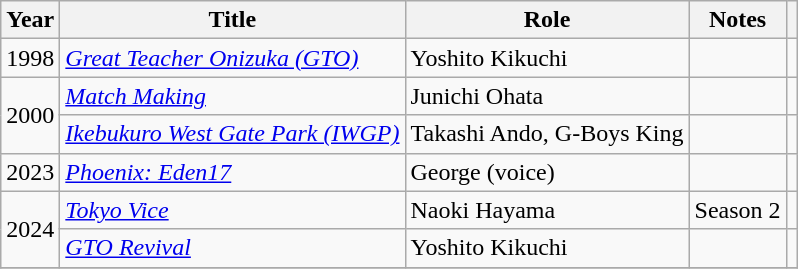<table class="wikitable sortable">
<tr>
<th>Year</th>
<th>Title</th>
<th>Role</th>
<th class="unsortable">Notes</th>
<th class="unsortable"></th>
</tr>
<tr>
<td>1998</td>
<td><em><a href='#'>Great Teacher Onizuka (GTO)</a></em></td>
<td>Yoshito Kikuchi</td>
<td></td>
<td></td>
</tr>
<tr>
<td rowspan=2>2000</td>
<td><em><a href='#'>Match Making</a></em></td>
<td>Junichi Ohata</td>
<td></td>
<td></td>
</tr>
<tr>
<td><em><a href='#'>Ikebukuro West Gate Park (IWGP)</a></em></td>
<td>Takashi Ando, G-Boys King</td>
<td></td>
<td></td>
</tr>
<tr>
<td>2023</td>
<td><em><a href='#'>Phoenix: Eden17</a></em></td>
<td>George (voice)</td>
<td></td>
<td></td>
</tr>
<tr>
<td rowspan=2>2024</td>
<td><em><a href='#'>Tokyo Vice</a></em></td>
<td>Naoki Hayama</td>
<td>Season 2</td>
<td></td>
</tr>
<tr>
<td><em><a href='#'> GTO Revival</a></em></td>
<td>Yoshito Kikuchi</td>
<td></td>
<td></td>
</tr>
<tr>
</tr>
</table>
